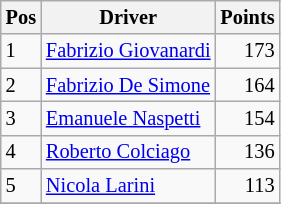<table class="wikitable" style="font-size: 85%;">
<tr>
<th>Pos</th>
<th>Driver</th>
<th>Points</th>
</tr>
<tr>
<td>1</td>
<td> <a href='#'>Fabrizio Giovanardi</a></td>
<td align="right">173</td>
</tr>
<tr>
<td>2</td>
<td> <a href='#'>Fabrizio De Simone</a></td>
<td align="right">164</td>
</tr>
<tr>
<td>3</td>
<td> <a href='#'>Emanuele Naspetti</a></td>
<td align="right">154</td>
</tr>
<tr>
<td>4</td>
<td> <a href='#'>Roberto Colciago</a></td>
<td align="right">136</td>
</tr>
<tr>
<td>5</td>
<td> <a href='#'>Nicola Larini</a></td>
<td align="right">113</td>
</tr>
<tr>
</tr>
</table>
